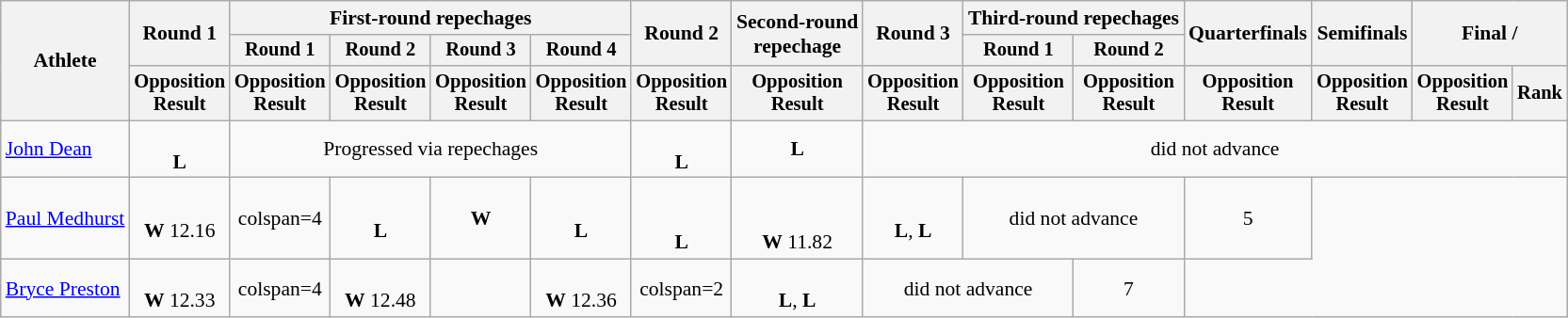<table class="wikitable" style="font-size:90%;text-align:center;">
<tr>
<th rowspan=3>Athlete</th>
<th rowspan=2>Round 1</th>
<th colspan=4>First-round repechages</th>
<th rowspan=2>Round 2</th>
<th rowspan=2>Second-round<br>repechage</th>
<th rowspan=2>Round 3</th>
<th colspan=2>Third-round repechages</th>
<th rowspan=2>Quarterfinals</th>
<th rowspan=2>Semifinals</th>
<th rowspan=2 colspan=2>Final / </th>
</tr>
<tr style="font-size:95%">
<th>Round 1</th>
<th>Round 2</th>
<th>Round 3</th>
<th>Round 4</th>
<th>Round 1</th>
<th>Round 2</th>
</tr>
<tr style="font-size:95%">
<th>Opposition<br>Result</th>
<th>Opposition<br>Result</th>
<th>Opposition<br>Result</th>
<th>Opposition<br>Result</th>
<th>Opposition<br>Result</th>
<th>Opposition<br>Result</th>
<th>Opposition<br>Result</th>
<th>Opposition<br>Result</th>
<th>Opposition<br>Result</th>
<th>Opposition<br>Result</th>
<th>Opposition<br>Result</th>
<th>Opposition<br>Result</th>
<th>Opposition<br>Result</th>
<th>Rank</th>
</tr>
<tr>
<td style="text-align:left;"><a href='#'>John Dean</a></td>
<td><br><strong>L</strong></td>
<td colspan=4>Progressed via repechages</td>
<td><br><strong>L</strong></td>
<td><strong>L</strong></td>
<td colspan=7>did not advance</td>
</tr>
<tr>
<td style="text-align:left;"><a href='#'>Paul Medhurst</a></td>
<td><br><strong>W</strong> 12.16</td>
<td>colspan=4 </td>
<td><br><strong>L</strong></td>
<td><strong>W</strong></td>
<td><br><strong>L</strong></td>
<td><br><br><strong>L</strong></td>
<td><br><br><strong>W</strong> 11.82</td>
<td><br><strong>L</strong>, <strong>L</strong></td>
<td colspan=2>did not advance</td>
<td>5</td>
</tr>
<tr>
<td style="text-align:left;"><a href='#'>Bryce Preston</a></td>
<td><br><strong>W</strong> 12.33</td>
<td>colspan=4 </td>
<td><br><strong>W</strong> 12.48</td>
<td></td>
<td><br><strong>W</strong> 12.36</td>
<td>colspan=2 </td>
<td><br><strong>L</strong>, <strong>L</strong></td>
<td colspan=2>did not advance</td>
<td>7</td>
</tr>
</table>
